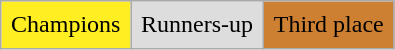<table class="wikitable">
<tr>
<td style="background-color:#FE2;padding:0.4em">Champions</td>
<td style="background-color:#DDD;padding:0.4em">Runners-up</td>
<td style="background-color:#CD7F32;padding:0.4em">Third place</td>
</tr>
</table>
